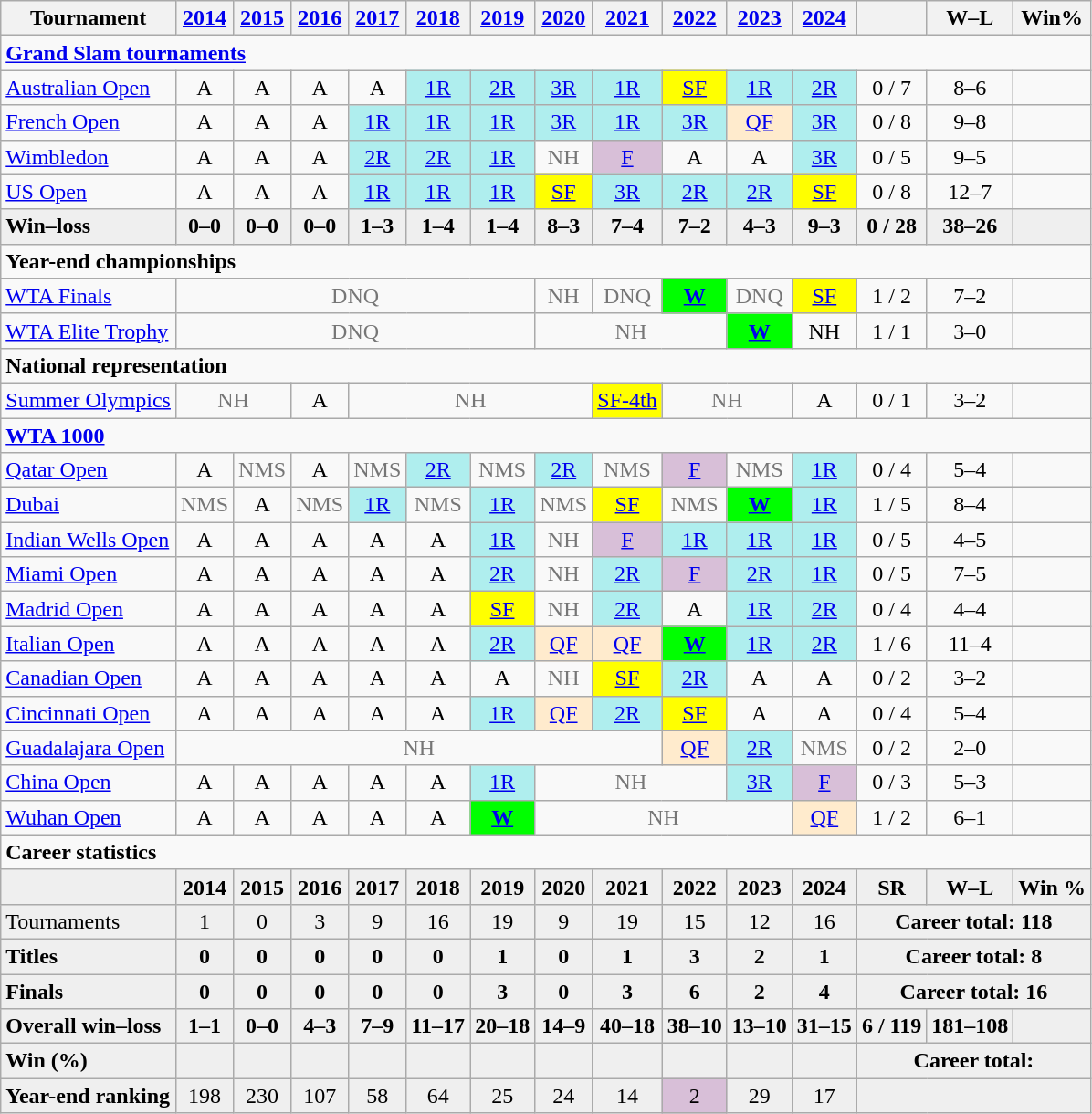<table class="wikitable" style="text-align:center">
<tr>
<th>Tournament</th>
<th><a href='#'>2014</a></th>
<th><a href='#'>2015</a></th>
<th><a href='#'>2016</a></th>
<th><a href='#'>2017</a></th>
<th><a href='#'>2018</a></th>
<th><a href='#'>2019</a></th>
<th><a href='#'>2020</a></th>
<th><a href='#'>2021</a></th>
<th><a href='#'>2022</a></th>
<th><a href='#'>2023</a></th>
<th><a href='#'>2024</a></th>
<th></th>
<th>W–L</th>
<th>Win%</th>
</tr>
<tr>
<td colspan="15" align="left"><strong><a href='#'>Grand Slam tournaments</a></strong></td>
</tr>
<tr>
<td align="left"><a href='#'>Australian Open</a></td>
<td>A</td>
<td>A</td>
<td>A</td>
<td>A</td>
<td bgcolor="afeeee"><a href='#'>1R</a></td>
<td bgcolor="afeeee"><a href='#'>2R</a></td>
<td bgcolor="afeeee"><a href='#'>3R</a></td>
<td bgcolor="afeeee"><a href='#'>1R</a></td>
<td bgcolor="yellow"><a href='#'>SF</a></td>
<td bgcolor="afeeee"><a href='#'>1R</a></td>
<td bgcolor="afeeee"><a href='#'>2R</a></td>
<td>0 / 7</td>
<td>8–6</td>
<td></td>
</tr>
<tr>
<td align="left"><a href='#'>French Open</a></td>
<td>A</td>
<td>A</td>
<td>A</td>
<td bgcolor="afeeee"><a href='#'>1R</a></td>
<td bgcolor="afeeee"><a href='#'>1R</a></td>
<td bgcolor="afeeee"><a href='#'>1R</a></td>
<td bgcolor="afeeee"><a href='#'>3R</a></td>
<td bgcolor="afeeee"><a href='#'>1R</a></td>
<td bgcolor="afeeee"><a href='#'>3R</a></td>
<td bgcolor="ffebcd"><a href='#'>QF</a></td>
<td bgcolor="afeeee"><a href='#'>3R</a></td>
<td>0 / 8</td>
<td>9–8</td>
<td></td>
</tr>
<tr>
<td align="left"><a href='#'>Wimbledon</a></td>
<td>A</td>
<td>A</td>
<td>A</td>
<td bgcolor="afeeee"><a href='#'>2R</a></td>
<td bgcolor="afeeee"><a href='#'>2R</a></td>
<td bgcolor="afeeee"><a href='#'>1R</a></td>
<td style="color:#767676">NH</td>
<td bgcolor="thistle"><a href='#'>F</a></td>
<td>A</td>
<td>A</td>
<td bgcolor="afeeee"><a href='#'>3R</a></td>
<td>0 / 5</td>
<td>9–5</td>
<td></td>
</tr>
<tr>
<td align="left"><a href='#'>US Open</a></td>
<td>A</td>
<td>A</td>
<td>A</td>
<td bgcolor="afeeee"><a href='#'>1R</a></td>
<td bgcolor="afeeee"><a href='#'>1R</a></td>
<td bgcolor="afeeee"><a href='#'>1R</a></td>
<td bgcolor="yellow"><a href='#'>SF</a></td>
<td bgcolor="afeeee"><a href='#'>3R</a></td>
<td bgcolor="afeeee"><a href='#'>2R</a></td>
<td bgcolor="afeeee"><a href='#'>2R</a></td>
<td bgcolor="yellow"><a href='#'>SF</a></td>
<td>0 / 8</td>
<td>12–7</td>
<td></td>
</tr>
<tr style="background:#efefef;font-weight:bold">
<td align="left">Win–loss</td>
<td>0–0</td>
<td>0–0</td>
<td>0–0</td>
<td>1–3</td>
<td>1–4</td>
<td>1–4</td>
<td>8–3</td>
<td>7–4</td>
<td>7–2</td>
<td>4–3</td>
<td>9–3</td>
<td>0 / 28</td>
<td>38–26</td>
<td></td>
</tr>
<tr>
<td colspan="15" align="left"><strong>Year-end championships</strong></td>
</tr>
<tr>
<td align="left"><a href='#'>WTA Finals</a></td>
<td colspan="6" style="color:#767676">DNQ</td>
<td style="color:#767676">NH</td>
<td style="color:#767676">DNQ</td>
<td bgcolor="lime"><a href='#'><strong>W</strong></a></td>
<td style="color:#767676">DNQ</td>
<td bgcolor="yellow"><a href='#'>SF</a></td>
<td>1 / 2</td>
<td>7–2</td>
<td></td>
</tr>
<tr>
<td align="left"><a href='#'>WTA Elite Trophy</a></td>
<td colspan="6" style="color:#767676">DNQ</td>
<td colspan=3 style="color:#767676">NH</td>
<td bgcolor=lime><a href='#'><strong>W</strong></a></td>
<td>NH</td>
<td>1 / 1</td>
<td>3–0</td>
<td></td>
</tr>
<tr>
<td colspan="15" align="left"><strong>National representation</strong></td>
</tr>
<tr>
<td align="left"><a href='#'>Summer Olympics</a></td>
<td colspan="2" style="color:#767676">NH</td>
<td>A</td>
<td colspan="4" style="color:#767676">NH</td>
<td bgcolor="yellow"><a href='#'>SF-4th</a></td>
<td colspan="2" style="color:#767676">NH</td>
<td>A</td>
<td>0 / 1</td>
<td>3–2</td>
<td></td>
</tr>
<tr>
<td colspan="15" align="left"><strong><a href='#'>WTA 1000</a></strong></td>
</tr>
<tr>
<td align="left"><a href='#'>Qatar Open</a></td>
<td>A</td>
<td style=color:#767676>NMS</td>
<td>A</td>
<td style=color:#767676>NMS</td>
<td bgcolor="afeeee"><a href='#'>2R</a></td>
<td style=color:#767676>NMS</td>
<td bgcolor="afeeee"><a href='#'>2R</a></td>
<td style=color:#767676>NMS</td>
<td bgcolor="thistle"><a href='#'>F</a></td>
<td style=color:#767676>NMS</td>
<td bgcolor="afeeee"><a href='#'>1R</a></td>
<td>0 / 4</td>
<td>5–4</td>
<td></td>
</tr>
<tr>
<td align="left"><a href='#'>Dubai</a></td>
<td style=color:#767676>NMS</td>
<td>A</td>
<td style=color:#767676>NMS</td>
<td bgcolor="afeeee"><a href='#'>1R</a></td>
<td style=color:#767676>NMS</td>
<td bgcolor="afeeee"><a href='#'>1R</a></td>
<td style=color:#767676>NMS</td>
<td bgcolor="yellow"><a href='#'>SF</a></td>
<td style=color:#767676>NMS</td>
<td bgcolor=lime><strong><a href='#'>W</a></strong></td>
<td bgcolor="afeeee"><a href='#'>1R</a></td>
<td>1 / 5</td>
<td>8–4</td>
<td></td>
</tr>
<tr>
<td align="left"><a href='#'>Indian Wells Open</a></td>
<td>A</td>
<td>A</td>
<td>A</td>
<td>A</td>
<td>A</td>
<td bgcolor="afeeee"><a href='#'>1R</a></td>
<td style="color:#767676">NH</td>
<td bgcolor="thistle"><a href='#'>F</a></td>
<td bgcolor="afeeee"><a href='#'>1R</a></td>
<td bgcolor="afeeee"><a href='#'>1R</a></td>
<td bgcolor="afeeee"><a href='#'>1R</a></td>
<td>0 / 5</td>
<td>4–5</td>
<td></td>
</tr>
<tr>
<td align="left"><a href='#'>Miami Open</a></td>
<td>A</td>
<td>A</td>
<td>A</td>
<td>A</td>
<td>A</td>
<td bgcolor="afeeee"><a href='#'>2R</a></td>
<td style="color:#767676">NH</td>
<td bgcolor="afeeee"><a href='#'>2R</a></td>
<td bgcolor="thistle"><a href='#'>F</a></td>
<td bgcolor="afeeee"><a href='#'>2R</a></td>
<td bgcolor="afeeee"><a href='#'>1R</a></td>
<td>0 / 5</td>
<td>7–5</td>
<td></td>
</tr>
<tr>
<td align="left"><a href='#'>Madrid Open</a></td>
<td>A</td>
<td>A</td>
<td>A</td>
<td>A</td>
<td>A</td>
<td bgcolor="yellow"><a href='#'>SF</a></td>
<td style="color:#767676">NH</td>
<td bgcolor="afeeee"><a href='#'>2R</a></td>
<td>A</td>
<td bgcolor="afeeee"><a href='#'>1R</a></td>
<td bgcolor="afeeee"><a href='#'>2R</a></td>
<td>0 / 4</td>
<td>4–4</td>
<td></td>
</tr>
<tr>
<td align="left"><a href='#'>Italian Open</a></td>
<td>A</td>
<td>A</td>
<td>A</td>
<td>A</td>
<td>A</td>
<td bgcolor="afeeee"><a href='#'>2R</a></td>
<td bgcolor="ffebcd"><a href='#'>QF</a></td>
<td bgcolor="ffebcd"><a href='#'>QF</a></td>
<td bgcolor="lime"><strong><a href='#'>W</a></strong></td>
<td bgcolor="afeeee"><a href='#'>1R</a></td>
<td bgcolor="afeeee"><a href='#'>2R</a></td>
<td>1 / 6</td>
<td>11–4</td>
<td></td>
</tr>
<tr>
<td align="left"><a href='#'>Canadian Open</a></td>
<td>A</td>
<td>A</td>
<td>A</td>
<td>A</td>
<td>A</td>
<td>A</td>
<td style="color:#767676">NH</td>
<td bgcolor="yellow"><a href='#'>SF</a></td>
<td bgcolor="afeeee"><a href='#'>2R</a></td>
<td>A</td>
<td>A</td>
<td>0 / 2</td>
<td>3–2</td>
<td></td>
</tr>
<tr>
<td align="left"><a href='#'>Cincinnati Open</a></td>
<td>A</td>
<td>A</td>
<td>A</td>
<td>A</td>
<td>A</td>
<td bgcolor="afeeee"><a href='#'>1R</a></td>
<td bgcolor="ffebcd"><a href='#'>QF</a></td>
<td bgcolor="afeeee"><a href='#'>2R</a></td>
<td bgcolor="yellow"><a href='#'>SF</a></td>
<td>A</td>
<td>A</td>
<td>0 / 4</td>
<td>5–4</td>
<td></td>
</tr>
<tr>
<td align="left"><a href='#'> Guadalajara Open</a></td>
<td colspan="8" style="color:#767676">NH</td>
<td bgcolor="ffebcd"><a href='#'>QF</a></td>
<td bgcolor="afeeee"><a href='#'>2R</a></td>
<td style="color:#767676">NMS</td>
<td>0 / 2</td>
<td>2–0</td>
<td></td>
</tr>
<tr>
<td align="left"><a href='#'>China Open</a></td>
<td>A</td>
<td>A</td>
<td>A</td>
<td>A</td>
<td>A</td>
<td bgcolor="afeeee"><a href='#'>1R</a></td>
<td colspan="3" style="color:#767676">NH</td>
<td bgcolor="afeeee"><a href='#'>3R</a></td>
<td bgcolor=thistle><a href='#'>F</a></td>
<td>0 / 3</td>
<td>5–3</td>
<td></td>
</tr>
<tr>
<td align="left"><a href='#'>Wuhan Open</a></td>
<td>A</td>
<td>A</td>
<td>A</td>
<td>A</td>
<td>A</td>
<td bgcolor="lime"><strong><a href='#'>W</a></strong></td>
<td colspan="4" style="color:#767676">NH</td>
<td bgcolor=ffebcd><a href='#'>QF</a></td>
<td>1 / 2</td>
<td>6–1</td>
<td></td>
</tr>
<tr>
<td colspan="15" align="left"><strong>Career statistics</strong></td>
</tr>
<tr style="background:#efefef;font-weight:bold">
<td></td>
<td>2014</td>
<td>2015</td>
<td>2016</td>
<td>2017</td>
<td>2018</td>
<td>2019</td>
<td>2020</td>
<td>2021</td>
<td>2022</td>
<td>2023</td>
<td>2024</td>
<td>SR</td>
<td>W–L</td>
<td>Win %</td>
</tr>
<tr bgcolor="efefef">
<td align="left">Tournaments</td>
<td>1</td>
<td>0</td>
<td>3</td>
<td>9</td>
<td>16</td>
<td>19</td>
<td>9</td>
<td>19</td>
<td>15</td>
<td>12</td>
<td>16</td>
<td colspan="3"><strong>Career total: 118</strong></td>
</tr>
<tr style="background:#efefef;font-weight:bold">
<td align="left">Titles</td>
<td>0</td>
<td>0</td>
<td>0</td>
<td>0</td>
<td>0</td>
<td>1</td>
<td>0</td>
<td>1</td>
<td>3</td>
<td>2</td>
<td>1</td>
<td colspan="3">Career total: 8</td>
</tr>
<tr style="background:#efefef;font-weight:bold">
<td align="left">Finals</td>
<td>0</td>
<td>0</td>
<td>0</td>
<td>0</td>
<td>0</td>
<td>3</td>
<td>0</td>
<td>3</td>
<td>6</td>
<td>2</td>
<td>4</td>
<td colspan="3">Career total: 16</td>
</tr>
<tr style="background:#efefef;font-weight:bold">
<td align="left">Overall win–loss</td>
<td>1–1</td>
<td>0–0</td>
<td>4–3</td>
<td>7–9</td>
<td>11–17</td>
<td>20–18</td>
<td>14–9</td>
<td>40–18</td>
<td>38–10</td>
<td>13–10</td>
<td>31–15</td>
<td>6 / 119</td>
<td>181–108</td>
<td></td>
</tr>
<tr style="background:#efefef;font-weight:bold">
<td align="left">Win (%)</td>
<td></td>
<td></td>
<td></td>
<td></td>
<td></td>
<td></td>
<td></td>
<td></td>
<td></td>
<td></td>
<td></td>
<td colspan="3">Career total: </td>
</tr>
<tr bgcolor="efefef">
<td align="left"><strong>Year-end ranking</strong></td>
<td>198</td>
<td>230</td>
<td>107</td>
<td>58</td>
<td>64</td>
<td>25</td>
<td>24</td>
<td>14</td>
<td bgcolor="thistle">2</td>
<td>29</td>
<td>17</td>
<td colspan="3"></td>
</tr>
</table>
